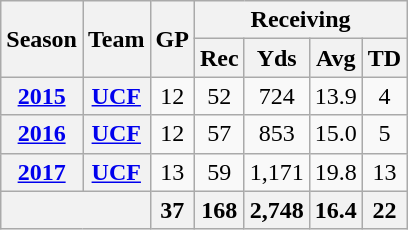<table class="wikitable" style="text-align: center;">
<tr>
<th rowspan="2">Season</th>
<th rowspan="2">Team</th>
<th rowspan="2">GP</th>
<th colspan="4">Receiving</th>
</tr>
<tr>
<th>Rec</th>
<th>Yds</th>
<th>Avg</th>
<th>TD</th>
</tr>
<tr>
<th><a href='#'>2015</a></th>
<th><a href='#'>UCF</a></th>
<td>12</td>
<td>52</td>
<td>724</td>
<td>13.9</td>
<td>4</td>
</tr>
<tr>
<th><a href='#'>2016</a></th>
<th><a href='#'>UCF</a></th>
<td>12</td>
<td>57</td>
<td>853</td>
<td>15.0</td>
<td>5</td>
</tr>
<tr>
<th><a href='#'>2017</a></th>
<th><a href='#'>UCF</a></th>
<td>13</td>
<td>59</td>
<td>1,171</td>
<td>19.8</td>
<td>13</td>
</tr>
<tr>
<th colspan="2"></th>
<th>37</th>
<th>168</th>
<th>2,748</th>
<th>16.4</th>
<th>22</th>
</tr>
</table>
